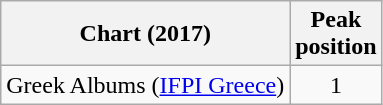<table class="wikitable">
<tr>
<th>Chart (2017)</th>
<th>Peak<br>position</th>
</tr>
<tr>
<td>Greek Albums (<a href='#'>IFPI Greece</a>)</td>
<td style="text-align:center">1</td>
</tr>
</table>
